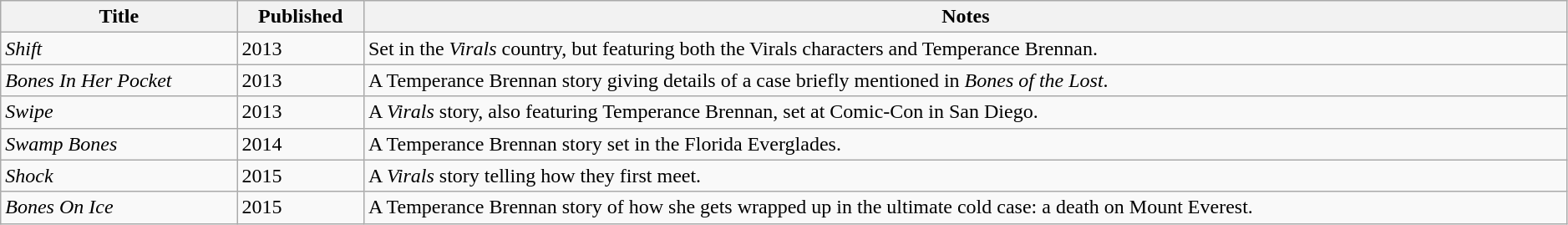<table class="wikitable" style="width:99%;">
<tr>
<th>Title</th>
<th>Published</th>
<th>Notes</th>
</tr>
<tr>
<td><em>Shift</em></td>
<td>2013</td>
<td>Set in the <em>Virals</em> country, but featuring both the Virals characters and Temperance Brennan.</td>
</tr>
<tr>
<td><em>Bones In Her Pocket</em></td>
<td>2013</td>
<td>A Temperance Brennan story giving details of a case briefly mentioned in <em>Bones of the Lost</em>.</td>
</tr>
<tr>
<td><em>Swipe</em></td>
<td>2013</td>
<td>A <em>Virals</em> story, also featuring Temperance Brennan, set at Comic-Con in San Diego.</td>
</tr>
<tr>
<td><em>Swamp Bones</em></td>
<td>2014</td>
<td>A Temperance Brennan story set in the Florida Everglades.</td>
</tr>
<tr>
<td><em>Shock</em></td>
<td>2015</td>
<td>A <em>Virals</em> story telling how they first meet.</td>
</tr>
<tr>
<td><em>Bones On Ice</em></td>
<td>2015</td>
<td>A Temperance Brennan story of how she gets wrapped up in the ultimate cold case: a death on Mount Everest.</td>
</tr>
</table>
